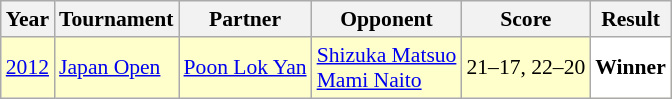<table class="sortable wikitable" style="font-size: 90%;">
<tr>
<th>Year</th>
<th>Tournament</th>
<th>Partner</th>
<th>Opponent</th>
<th>Score</th>
<th>Result</th>
</tr>
<tr style="background:#FFFFCC">
<td align="center"><a href='#'>2012</a></td>
<td align="left"><a href='#'>Japan Open</a></td>
<td align="left"> <a href='#'>Poon Lok Yan</a></td>
<td align="left"> <a href='#'>Shizuka Matsuo</a><br> <a href='#'>Mami Naito</a></td>
<td align="left">21–17, 22–20</td>
<td style="text-align:left; background:white"> <strong>Winner</strong></td>
</tr>
</table>
